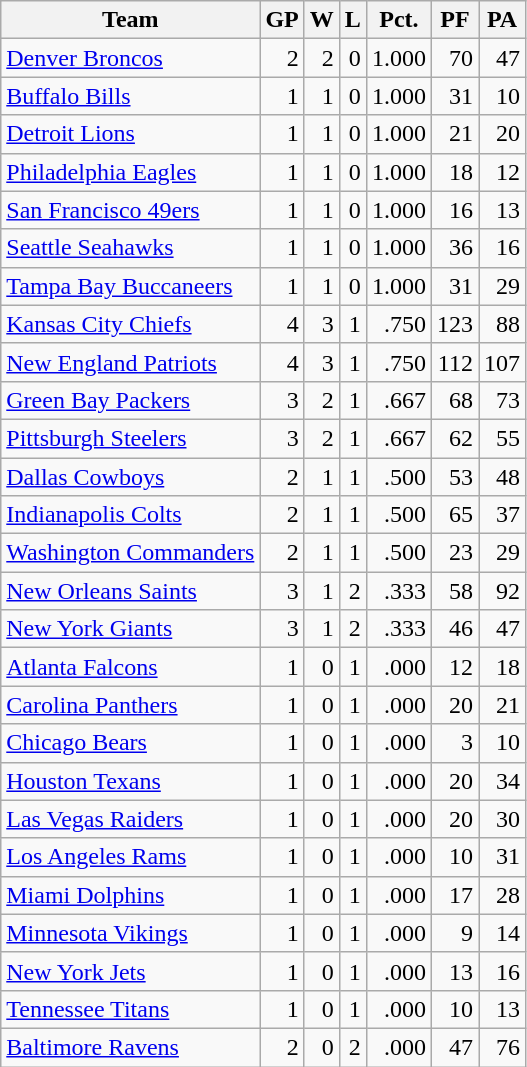<table class="wikitable sortable" style="text-align:right;">
<tr>
<th>Team</th>
<th>GP</th>
<th>W</th>
<th>L</th>
<th>Pct.</th>
<th>PF</th>
<th>PA</th>
</tr>
<tr>
<td align=left><a href='#'>Denver Broncos</a></td>
<td>2</td>
<td>2</td>
<td>0</td>
<td>1.000</td>
<td>70</td>
<td>47</td>
</tr>
<tr>
<td align=left><a href='#'>Buffalo Bills</a></td>
<td>1</td>
<td>1</td>
<td>0</td>
<td>1.000</td>
<td>31</td>
<td>10</td>
</tr>
<tr>
<td align=left><a href='#'>Detroit Lions</a></td>
<td>1</td>
<td>1</td>
<td>0</td>
<td>1.000</td>
<td>21</td>
<td>20</td>
</tr>
<tr>
<td align=left><a href='#'>Philadelphia Eagles</a></td>
<td>1</td>
<td>1</td>
<td>0</td>
<td>1.000</td>
<td>18</td>
<td>12</td>
</tr>
<tr>
<td align=left><a href='#'>San Francisco 49ers</a></td>
<td>1</td>
<td>1</td>
<td>0</td>
<td>1.000</td>
<td>16</td>
<td>13</td>
</tr>
<tr>
<td align=left><a href='#'>Seattle Seahawks</a></td>
<td>1</td>
<td>1</td>
<td>0</td>
<td>1.000</td>
<td>36</td>
<td>16</td>
</tr>
<tr>
<td align=left><a href='#'>Tampa Bay Buccaneers</a></td>
<td>1</td>
<td>1</td>
<td>0</td>
<td>1.000</td>
<td>31</td>
<td>29</td>
</tr>
<tr>
<td align=left><a href='#'>Kansas City Chiefs</a></td>
<td>4</td>
<td>3</td>
<td>1</td>
<td>.750</td>
<td>123</td>
<td>88</td>
</tr>
<tr>
<td align=left><a href='#'>New England Patriots</a></td>
<td>4</td>
<td>3</td>
<td>1</td>
<td>.750</td>
<td>112</td>
<td>107</td>
</tr>
<tr>
<td align=left><a href='#'>Green Bay Packers</a></td>
<td>3</td>
<td>2</td>
<td>1</td>
<td>.667</td>
<td>68</td>
<td>73</td>
</tr>
<tr>
<td align=left><a href='#'>Pittsburgh Steelers</a></td>
<td>3</td>
<td>2</td>
<td>1</td>
<td>.667</td>
<td>62</td>
<td>55</td>
</tr>
<tr>
<td align=left><a href='#'>Dallas Cowboys</a></td>
<td>2</td>
<td>1</td>
<td>1</td>
<td>.500</td>
<td>53</td>
<td>48</td>
</tr>
<tr>
<td align=left><a href='#'>Indianapolis Colts</a></td>
<td>2</td>
<td>1</td>
<td>1</td>
<td>.500</td>
<td>65</td>
<td>37</td>
</tr>
<tr>
<td align=left><a href='#'>Washington Commanders</a></td>
<td>2</td>
<td>1</td>
<td>1</td>
<td>.500</td>
<td>23</td>
<td>29</td>
</tr>
<tr>
<td align=left><a href='#'>New Orleans Saints</a></td>
<td>3</td>
<td>1</td>
<td>2</td>
<td>.333</td>
<td>58</td>
<td>92</td>
</tr>
<tr>
<td align=left><a href='#'>New York Giants</a></td>
<td>3</td>
<td>1</td>
<td>2</td>
<td>.333</td>
<td>46</td>
<td>47</td>
</tr>
<tr>
<td align=left><a href='#'>Atlanta Falcons</a></td>
<td>1</td>
<td>0</td>
<td>1</td>
<td>.000</td>
<td>12</td>
<td>18</td>
</tr>
<tr>
<td align=left><a href='#'>Carolina Panthers</a></td>
<td>1</td>
<td>0</td>
<td>1</td>
<td>.000</td>
<td>20</td>
<td>21</td>
</tr>
<tr>
<td align=left><a href='#'>Chicago Bears</a></td>
<td>1</td>
<td>0</td>
<td>1</td>
<td>.000</td>
<td>3</td>
<td>10</td>
</tr>
<tr>
<td align=left><a href='#'>Houston Texans</a></td>
<td>1</td>
<td>0</td>
<td>1</td>
<td>.000</td>
<td>20</td>
<td>34</td>
</tr>
<tr>
<td align=left><a href='#'>Las Vegas Raiders</a></td>
<td>1</td>
<td>0</td>
<td>1</td>
<td>.000</td>
<td>20</td>
<td>30</td>
</tr>
<tr>
<td align=left><a href='#'>Los Angeles Rams</a></td>
<td>1</td>
<td>0</td>
<td>1</td>
<td>.000</td>
<td>10</td>
<td>31</td>
</tr>
<tr>
<td align=left><a href='#'>Miami Dolphins</a></td>
<td>1</td>
<td>0</td>
<td>1</td>
<td>.000</td>
<td>17</td>
<td>28</td>
</tr>
<tr>
<td align=left><a href='#'>Minnesota Vikings</a></td>
<td>1</td>
<td>0</td>
<td>1</td>
<td>.000</td>
<td>9</td>
<td>14</td>
</tr>
<tr>
<td align=left><a href='#'>New York Jets</a></td>
<td>1</td>
<td>0</td>
<td>1</td>
<td>.000</td>
<td>13</td>
<td>16</td>
</tr>
<tr>
<td align=left><a href='#'>Tennessee Titans</a></td>
<td>1</td>
<td>0</td>
<td>1</td>
<td>.000</td>
<td>10</td>
<td>13</td>
</tr>
<tr>
<td align=left><a href='#'>Baltimore Ravens</a></td>
<td>2</td>
<td>0</td>
<td>2</td>
<td>.000</td>
<td>47</td>
<td>76</td>
</tr>
</table>
